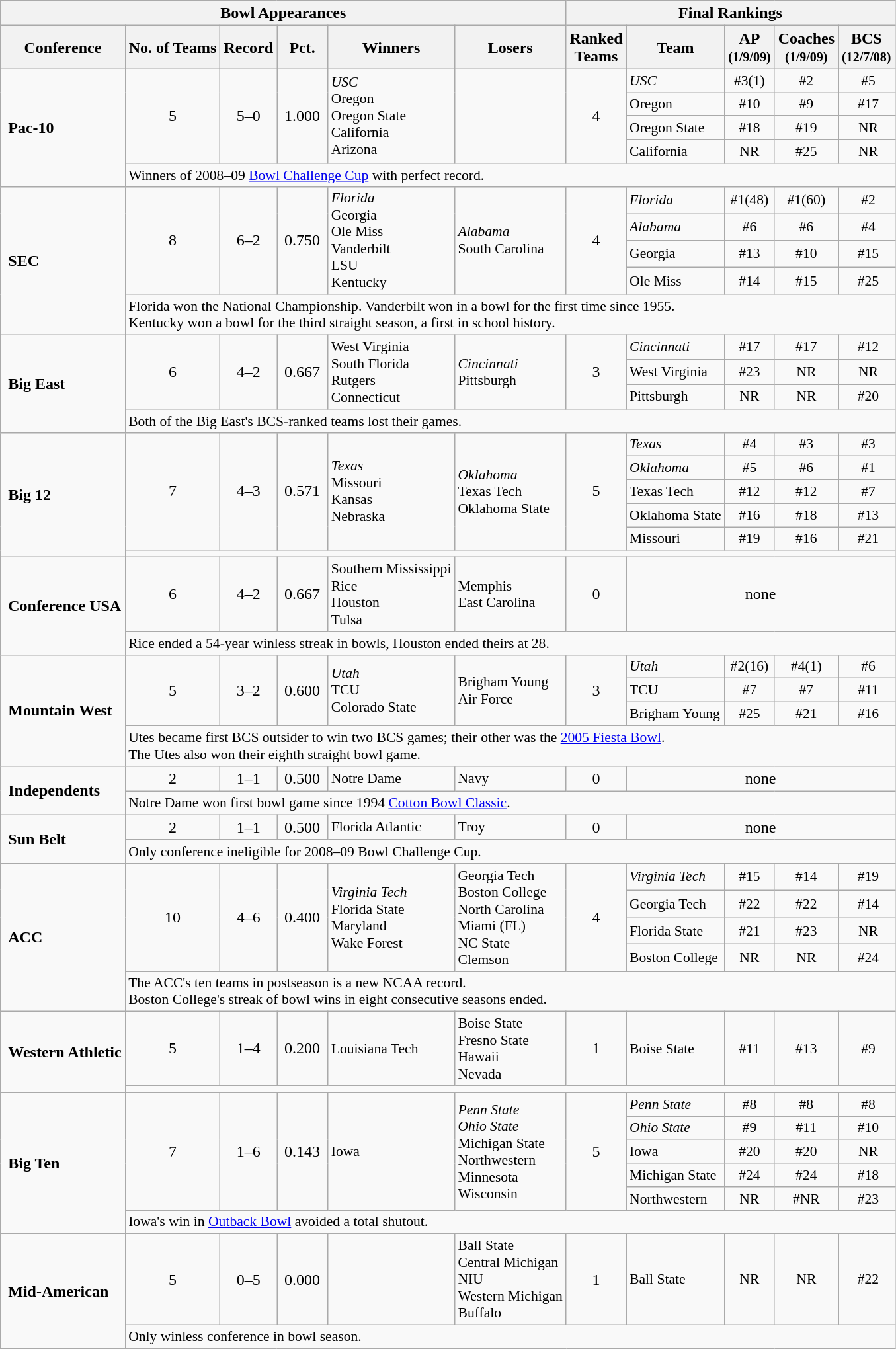<table class="wikitable">
<tr>
<th colspan="6">Bowl Appearances</th>
<th colspan="5">Final Rankings</th>
</tr>
<tr>
<th>Conference</th>
<th>No. of Teams</th>
<th>Record</th>
<th>Pct.</th>
<th>Winners</th>
<th>Losers</th>
<th>Ranked<br>Teams</th>
<th>Team</th>
<th>AP<br><small>(1/9/09)</small></th>
<th>Coaches<br><small>(1/9/09)</small></th>
<th>BCS<br><small>(12/7/08)</small></th>
</tr>
<tr>
<td rowspan="5"> <strong>Pac-10</strong></td>
<td rowspan="4" style="text-align:center;">5</td>
<td rowspan="4" style="text-align:center;">5–0</td>
<td rowspan="4" style="text-align:center;"> 1.000 </td>
<td rowspan="4" style="font-size:90%;"><em>USC</em><br>Oregon<br>Oregon State<br>California<br>Arizona</td>
<td rowspan="4" style="font-size:90%;"></td>
<td rowspan="4" style="text-align:center;">4</td>
<td style="font-size:90%;"><em>USC</em></td>
<td style="text-align:center; font-size:90%;">#3(1)</td>
<td style="text-align:center; font-size:90%;">#2</td>
<td style="text-align:center; font-size:90%;"> #5</td>
</tr>
<tr>
<td style="font-size:90%;">Oregon</td>
<td style="text-align:center; font-size:90%;">#10</td>
<td style="text-align:center; font-size:90%;">#9</td>
<td style="text-align:center; font-size:90%;"> #17</td>
</tr>
<tr>
<td style="font-size:90%;">Oregon State</td>
<td style="text-align:center; font-size:90%;">#18</td>
<td style="text-align:center; font-size:90%;">#19</td>
<td style="text-align:center; font-size:90%;"> NR</td>
</tr>
<tr>
<td style="font-size:90%;">California</td>
<td style="text-align:center; font-size:90%;">NR</td>
<td style="text-align:center; font-size:90%;">#25</td>
<td style="text-align:center; font-size:90%;"> NR</td>
</tr>
<tr>
<td colspan="10" style="font-size:90%;">Winners of 2008–09 <a href='#'>Bowl Challenge Cup</a> with perfect record.</td>
</tr>
<tr>
<td rowspan="5"> <strong>SEC</strong></td>
<td rowspan="4" style="text-align:center;">8</td>
<td rowspan="4" style="text-align:center;">6–2</td>
<td rowspan="4" style="text-align:center;"> 0.750 </td>
<td rowspan="4" style="font-size:90%;"><em>Florida</em><br>Georgia<br>Ole Miss<br>Vanderbilt<br>LSU<br>Kentucky</td>
<td rowspan="4" style="font-size:90%;"><em>Alabama</em><br>South Carolina</td>
<td rowspan="4" style="text-align:center;">4</td>
<td style="font-size:90%;"><em>Florida</em></td>
<td style="text-align:center; font-size:90%;">#1(48)</td>
<td style="text-align:center; font-size:90%;">#1(60)</td>
<td style="text-align:center; font-size:90%;"> #2</td>
</tr>
<tr>
<td style="font-size:90%;"><em>Alabama</em></td>
<td style="text-align:center; font-size:90%;">#6</td>
<td style="text-align:center; font-size:90%;">#6</td>
<td style="text-align:center; font-size:90%;"> #4</td>
</tr>
<tr>
<td style="font-size:90%;">Georgia</td>
<td style="text-align:center; font-size:90%;">#13</td>
<td style="text-align:center; font-size:90%;">#10</td>
<td style="text-align:center; font-size:90%;"> #15</td>
</tr>
<tr>
<td style="font-size:90%;">Ole Miss</td>
<td style="text-align:center; font-size:90%;">#14</td>
<td style="text-align:center; font-size:90%;">#15</td>
<td style="text-align:center; font-size:90%;"> #25</td>
</tr>
<tr>
<td colspan="10" style="font-size:90%;">Florida won the National Championship. Vanderbilt won in a bowl for the first time since 1955.<br>Kentucky won a bowl for the third straight season, a first in school history.</td>
</tr>
<tr>
<td rowspan="4"> <strong>Big East</strong></td>
<td rowspan="3" style="text-align:center;">6</td>
<td rowspan="3" style="text-align:center;">4–2</td>
<td rowspan="3" style="text-align:center;"> 0.667 </td>
<td rowspan="3" style="font-size:90%;">West Virginia<br>South Florida<br>Rutgers<br>Connecticut</td>
<td rowspan="3" style="font-size:90%;"><em>Cincinnati</em><br>Pittsburgh</td>
<td rowspan="3" style="text-align:center;">3</td>
<td style="font-size:90%;"><em>Cincinnati</em></td>
<td style="text-align:center; font-size:90%;">#17</td>
<td style="text-align:center; font-size:90%;">#17</td>
<td style="text-align:center; font-size:90%;"> #12</td>
</tr>
<tr>
<td style="font-size:90%;">West Virginia</td>
<td style="text-align:center; font-size:90%;">#23</td>
<td style="text-align:center; font-size:90%;">NR</td>
<td style="text-align:center; font-size:90%;"> NR</td>
</tr>
<tr>
<td style="font-size:90%;">Pittsburgh</td>
<td style="text-align:center; font-size:90%;">NR</td>
<td style="text-align:center; font-size:90%;">NR</td>
<td style="text-align:center; font-size:90%;"> #20</td>
</tr>
<tr>
<td colspan="10" style="font-size:90%;">Both of the Big East's BCS-ranked teams lost their games.</td>
</tr>
<tr>
<td rowspan="6"> <strong>Big 12</strong></td>
<td rowspan="5" style="text-align:center;">7</td>
<td rowspan="5" style="text-align:center;">4–3</td>
<td rowspan="5" style="text-align:center;"> 0.571 </td>
<td rowspan="5" style="font-size:90%;"><em>Texas</em><br>Missouri<br>Kansas<br>Nebraska</td>
<td rowspan="5" style="font-size:90%;"><em>Oklahoma</em><br>Texas Tech<br>Oklahoma State</td>
<td rowspan="5" style="text-align:center;">5</td>
<td style="font-size:90%;"><em>Texas</em></td>
<td style="text-align:center; font-size:90%;">#4</td>
<td style="text-align:center; font-size:90%;">#3</td>
<td style="text-align:center; font-size:90%;"> #3</td>
</tr>
<tr>
<td style="font-size:90%;"><em>Oklahoma</em></td>
<td style="text-align:center; font-size:90%;">#5</td>
<td style="text-align:center; font-size:90%;">#6</td>
<td style="text-align:center; font-size:90%;"> #1</td>
</tr>
<tr>
<td style="font-size:90%;">Texas Tech</td>
<td style="text-align:center; font-size:90%;">#12</td>
<td style="text-align:center; font-size:90%;">#12</td>
<td style="text-align:center; font-size:90%;"> #7</td>
</tr>
<tr>
<td style="font-size:90%;">Oklahoma State</td>
<td style="text-align:center; font-size:90%;">#16</td>
<td style="text-align:center; font-size:90%;">#18</td>
<td style="text-align:center; font-size:90%;"> #13</td>
</tr>
<tr>
<td style="font-size:90%;">Missouri</td>
<td style="text-align:center; font-size:90%;">#19</td>
<td style="text-align:center; font-size:90%;">#16</td>
<td style="text-align:center; font-size:90%;"> #21</td>
</tr>
<tr>
<td colspan="10" style="font-size:90%;"></td>
</tr>
<tr>
<td rowspan="2"> <strong>Conference USA</strong></td>
<td style="text-align:center;">6</td>
<td style="text-align:center;">4–2</td>
<td style="text-align:center;"> 0.667 </td>
<td style="font-size:90%;">Southern Mississippi<br>Rice<br>Houston<br>Tulsa</td>
<td style="font-size:90%;">Memphis<br>East Carolina</td>
<td style="text-align:center;">0</td>
<td colspan="4" style="text-align:center;">none</td>
</tr>
<tr>
<td colspan="10" style="font-size:90%;">Rice ended a 54-year winless streak in bowls, Houston ended theirs at 28.</td>
</tr>
<tr>
<td rowspan="4"> <strong>Mountain West</strong></td>
<td rowspan="3" style="text-align:center;">5</td>
<td rowspan="3" style="text-align:center;">3–2</td>
<td rowspan="3" style="text-align:center;"> 0.600 </td>
<td rowspan="3" style="font-size:90%;"><em>Utah</em><br>TCU<br>Colorado State</td>
<td rowspan="3" style="font-size:90%;">Brigham Young<br>Air Force</td>
<td rowspan="3" style="text-align:center;">3</td>
<td style="font-size:90%;"><em>Utah</em></td>
<td style="text-align:center; font-size:90%;">#2(16)</td>
<td style="text-align:center; font-size:90%;">#4(1)</td>
<td style="text-align:center; font-size:90%;"> #6</td>
</tr>
<tr>
<td style="font-size:90%;">TCU</td>
<td style="text-align:center; font-size:90%;">#7</td>
<td style="text-align:center; font-size:90%;">#7</td>
<td style="text-align:center; font-size:90%;"> #11</td>
</tr>
<tr>
<td style="font-size:90%;">Brigham Young</td>
<td style="text-align:center; font-size:90%;">#25</td>
<td style="text-align:center; font-size:90%;">#21</td>
<td style="text-align:center; font-size:90%;"> #16</td>
</tr>
<tr>
<td colspan="10" style="font-size:90%;">Utes became first BCS outsider to win two BCS games; their other was the <a href='#'>2005 Fiesta Bowl</a>.<br>The Utes also won their eighth straight bowl game.</td>
</tr>
<tr>
<td rowspan="2"> <strong>Independents</strong></td>
<td style="text-align:center;">2</td>
<td style="text-align:center;">1–1</td>
<td style="text-align:center;"> 0.500 </td>
<td style="font-size:90%;">Notre Dame</td>
<td style="font-size:90%;">Navy</td>
<td style="text-align:center;">0</td>
<td colspan="4" style="text-align:center;">none</td>
</tr>
<tr>
<td colspan="10" style="font-size:90%;">Notre Dame won first bowl game since 1994 <a href='#'>Cotton Bowl Classic</a>.</td>
</tr>
<tr>
<td rowspan="2"> <strong>Sun Belt</strong></td>
<td style="text-align:center;">2</td>
<td style="text-align:center;">1–1</td>
<td style="text-align:center;"> 0.500 </td>
<td style="font-size:90%;">Florida Atlantic</td>
<td style="font-size:90%;">Troy</td>
<td style="text-align:center;">0</td>
<td colspan="4" style="text-align:center;">none</td>
</tr>
<tr>
<td colspan="10" style="font-size:90%;">Only conference ineligible for 2008–09 Bowl Challenge Cup.</td>
</tr>
<tr>
<td rowspan="5"> <strong>ACC</strong></td>
<td rowspan="4" style="text-align:center;">10</td>
<td rowspan="4" style="text-align:center;">4–6</td>
<td rowspan="4" style="text-align:center;"> 0.400 </td>
<td rowspan="4" style="font-size:90%;"><em>Virginia Tech</em><br>Florida State<br>Maryland<br>Wake Forest</td>
<td rowspan="4" style="font-size:90%;">Georgia Tech<br>Boston College<br>North Carolina<br>Miami (FL)<br>NC State<br>Clemson</td>
<td rowspan="4" style="text-align:center;">4</td>
<td style="font-size:90%;"><em>Virginia Tech</em></td>
<td style="text-align:center; font-size:90%;">#15</td>
<td style="text-align:center; font-size:90%;">#14</td>
<td style="text-align:center; font-size:90%;"> #19</td>
</tr>
<tr>
<td style="font-size:90%;">Georgia Tech</td>
<td style="text-align:center; font-size:90%;">#22</td>
<td style="text-align:center; font-size:90%;">#22</td>
<td style="text-align:center; font-size:90%;"> #14</td>
</tr>
<tr>
<td style="font-size:90%;">Florida State</td>
<td style="text-align:center; font-size:90%;">#21</td>
<td style="text-align:center; font-size:90%;">#23</td>
<td style="text-align:center; font-size:90%;"> NR</td>
</tr>
<tr>
<td style="font-size:90%;">Boston College</td>
<td style="text-align:center; font-size:90%;">NR</td>
<td style="text-align:center; font-size:90%;">NR</td>
<td style="text-align:center; font-size:90%;"> #24</td>
</tr>
<tr>
<td colspan="10" style="font-size:90%;">The ACC's ten teams in postseason is a new NCAA record.<br>Boston College's streak of bowl wins in eight consecutive seasons ended.</td>
</tr>
<tr>
<td rowspan="2"> <strong>Western Athletic</strong></td>
<td style="text-align:center;">5</td>
<td style="text-align:center;">1–4</td>
<td style="text-align:center;"> 0.200 </td>
<td style="font-size:90%;">Louisiana Tech</td>
<td style="font-size:90%;">Boise State<br>Fresno State<br>Hawaii<br>Nevada</td>
<td style="text-align:center;">1</td>
<td style="font-size:90%;">Boise State</td>
<td style="text-align:center; font-size:90%;">#11</td>
<td style="text-align:center; font-size:90%;">#13</td>
<td style="text-align:center; font-size:90%;"> #9</td>
</tr>
<tr>
<td colspan="10" style="font-size:90%;"></td>
</tr>
<tr>
<td rowspan="6"> <strong>Big Ten</strong></td>
<td rowspan="5" style="text-align:center;">7</td>
<td rowspan="5" style="text-align:center;">1–6</td>
<td rowspan="5" style="text-align:center;"> 0.143 </td>
<td rowspan="5" style="font-size:90%;">Iowa</td>
<td rowspan="5" style="font-size:90%;"><em>Penn State</em><br><em>Ohio State</em><br>Michigan State<br>Northwestern<br>Minnesota<br>Wisconsin</td>
<td rowspan="5" style="text-align:center;">5</td>
<td style="font-size:90%;"><em>Penn State</em></td>
<td style="text-align:center; font-size:90%;">#8</td>
<td style="text-align:center; font-size:90%;">#8</td>
<td style="text-align:center; font-size:90%;"> #8</td>
</tr>
<tr>
<td style="font-size:90%;"><em>Ohio State</em></td>
<td style="text-align:center; font-size:90%;">#9</td>
<td style="text-align:center; font-size:90%;">#11</td>
<td style="text-align:center; font-size:90%;"> #10</td>
</tr>
<tr>
<td style="font-size:90%;">Iowa</td>
<td style="text-align:center; font-size:90%;">#20</td>
<td style="text-align:center; font-size:90%;">#20</td>
<td style="text-align:center; font-size:90%;"> NR</td>
</tr>
<tr>
<td style="font-size:90%;">Michigan State</td>
<td style="text-align:center; font-size:90%;">#24</td>
<td style="text-align:center; font-size:90%;">#24</td>
<td style="text-align:center; font-size:90%;"> #18</td>
</tr>
<tr>
<td style="font-size:90%;">Northwestern</td>
<td style="text-align:center; font-size:90%;">NR</td>
<td style="text-align:center; font-size:90%;">#NR</td>
<td style="text-align:center; font-size:90%;"> #23</td>
</tr>
<tr>
<td colspan="10" style="font-size:90%;">Iowa's win in <a href='#'>Outback Bowl</a> avoided a total shutout.</td>
</tr>
<tr>
<td rowspan="2"> <strong>Mid-American</strong></td>
<td style="text-align:center;">5</td>
<td style="text-align:center;">0–5</td>
<td style="text-align:center;"> 0.000 </td>
<td style="font-size:90%;"></td>
<td style="font-size:90%;">Ball State<br>Central Michigan<br>NIU<br>Western Michigan<br>Buffalo</td>
<td style="text-align:center;">1</td>
<td style="font-size:90%;">Ball State</td>
<td style="text-align:center; font-size:90%;">NR</td>
<td style="text-align:center; font-size:90%;">NR</td>
<td style="text-align:center; font-size:90%;"> #22</td>
</tr>
<tr>
<td colspan="10" style="font-size:90%;">Only winless conference in bowl season.</td>
</tr>
</table>
